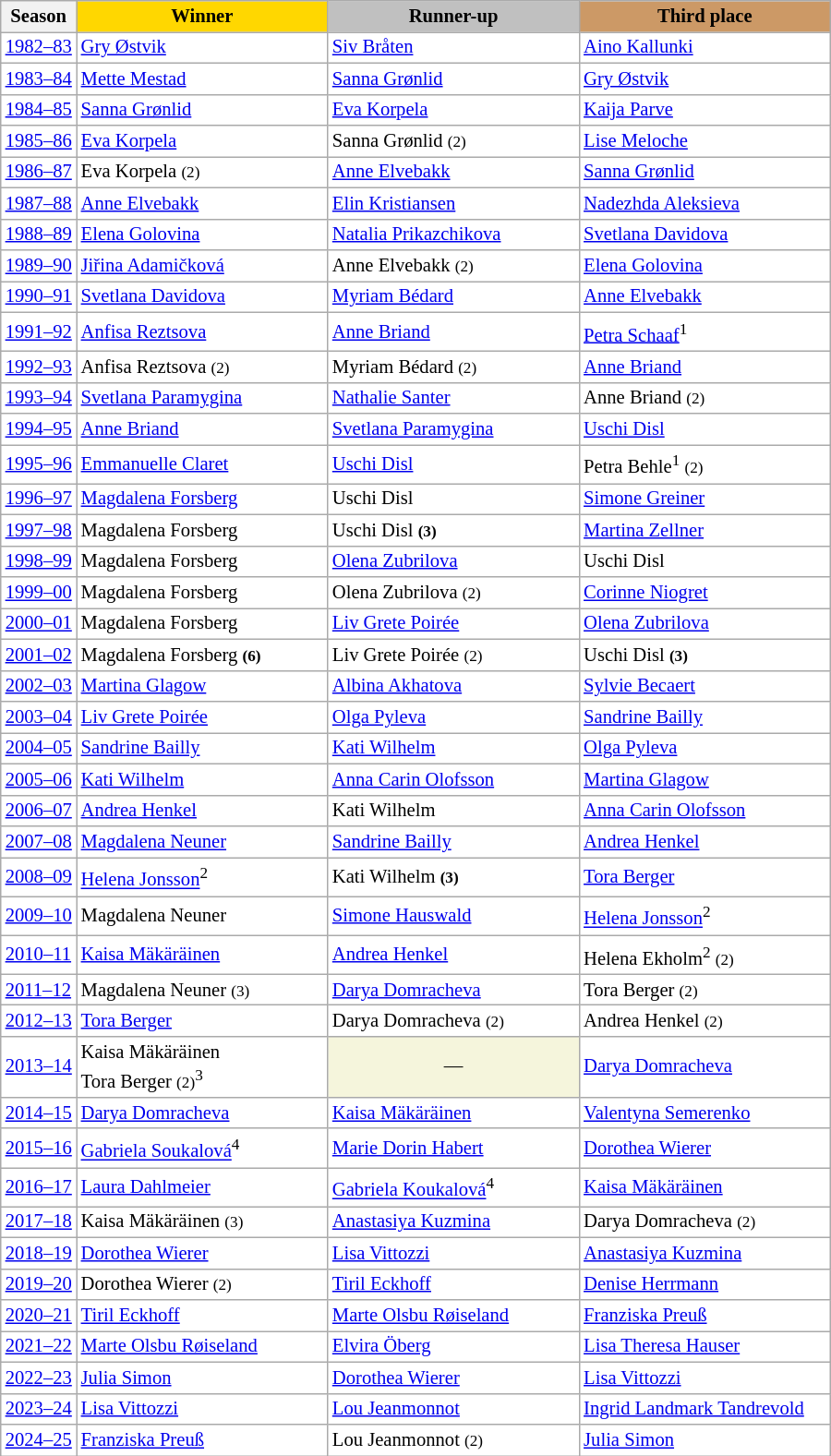<table class="wikitable plainrowheaders" style="background:#fff; font-size:86%; line-height:16px; border:grey solid 1px; border-collapse:collapse;">
<tr>
<th>Season</th>
<th scope="col" style="background:gold; width:175px;">Winner</th>
<th scope="col" style="background:silver; width:175px;">Runner-up</th>
<th scope="col" style="background:#c96; width:175px;">Third place</th>
</tr>
<tr>
<td><a href='#'>1982–83</a></td>
<td> <a href='#'>Gry Østvik</a></td>
<td> <a href='#'>Siv Bråten</a></td>
<td> <a href='#'>Aino Kallunki</a></td>
</tr>
<tr>
<td><a href='#'>1983–84</a></td>
<td> <a href='#'>Mette Mestad</a></td>
<td> <a href='#'>Sanna Grønlid</a></td>
<td> <a href='#'>Gry Østvik</a></td>
</tr>
<tr>
<td><a href='#'>1984–85</a></td>
<td> <a href='#'>Sanna Grønlid</a></td>
<td> <a href='#'>Eva Korpela</a></td>
<td> <a href='#'>Kaija Parve</a></td>
</tr>
<tr>
<td><a href='#'>1985–86</a></td>
<td> <a href='#'>Eva Korpela</a></td>
<td> Sanna Grønlid <small>(2)</small></td>
<td> <a href='#'>Lise Meloche</a></td>
</tr>
<tr>
<td><a href='#'>1986–87</a></td>
<td> Eva Korpela <small>(2)</small></td>
<td> <a href='#'>Anne Elvebakk</a></td>
<td> <a href='#'>Sanna Grønlid</a></td>
</tr>
<tr>
<td><a href='#'>1987–88</a></td>
<td> <a href='#'>Anne Elvebakk</a></td>
<td> <a href='#'>Elin Kristiansen</a></td>
<td> <a href='#'>Nadezhda Aleksieva</a></td>
</tr>
<tr>
<td><a href='#'>1988–89</a></td>
<td> <a href='#'>Elena Golovina</a></td>
<td> <a href='#'>Natalia Prikazchikova</a></td>
<td> <a href='#'>Svetlana Davidova</a></td>
</tr>
<tr>
<td><a href='#'>1989–90</a></td>
<td> <a href='#'>Jiřina Adamičková</a></td>
<td> Anne Elvebakk <small>(2)</small></td>
<td> <a href='#'>Elena Golovina</a></td>
</tr>
<tr>
<td><a href='#'>1990–91</a></td>
<td> <a href='#'>Svetlana Davidova</a></td>
<td> <a href='#'>Myriam Bédard</a></td>
<td> <a href='#'>Anne Elvebakk</a></td>
</tr>
<tr>
<td><a href='#'>1991–92</a></td>
<td> <a href='#'>Anfisa Reztsova</a></td>
<td> <a href='#'>Anne Briand</a></td>
<td> <a href='#'>Petra Schaaf</a><sup>1</sup></td>
</tr>
<tr>
<td><a href='#'>1992–93</a></td>
<td> Anfisa Reztsova <small>(2)</small></td>
<td> Myriam Bédard <small>(2)</small></td>
<td> <a href='#'>Anne Briand</a></td>
</tr>
<tr>
<td><a href='#'>1993–94</a></td>
<td> <a href='#'>Svetlana Paramygina</a></td>
<td> <a href='#'>Nathalie Santer</a></td>
<td> Anne Briand <small>(2)</small></td>
</tr>
<tr>
<td><a href='#'>1994–95</a></td>
<td> <a href='#'>Anne Briand</a></td>
<td> <a href='#'>Svetlana Paramygina</a></td>
<td> <a href='#'>Uschi Disl</a></td>
</tr>
<tr>
<td><a href='#'>1995–96</a></td>
<td> <a href='#'>Emmanuelle Claret</a></td>
<td> <a href='#'>Uschi Disl</a></td>
<td> Petra Behle<sup>1</sup> <small>(2)</small></td>
</tr>
<tr>
<td><a href='#'>1996–97</a></td>
<td> <a href='#'>Magdalena Forsberg</a></td>
<td> Uschi Disl</td>
<td> <a href='#'>Simone Greiner</a></td>
</tr>
<tr>
<td><a href='#'>1997–98</a></td>
<td> Magdalena Forsberg</td>
<td> Uschi Disl <small><strong>(3)</strong></small></td>
<td> <a href='#'>Martina Zellner</a></td>
</tr>
<tr>
<td><a href='#'>1998–99</a></td>
<td> Magdalena Forsberg</td>
<td> <a href='#'>Olena Zubrilova</a></td>
<td> Uschi Disl</td>
</tr>
<tr>
<td><a href='#'>1999–00</a></td>
<td> Magdalena Forsberg</td>
<td> Olena Zubrilova <small>(2)</small></td>
<td> <a href='#'>Corinne Niogret</a></td>
</tr>
<tr>
<td><a href='#'>2000–01</a></td>
<td> Magdalena Forsberg</td>
<td> <a href='#'>Liv Grete Poirée</a></td>
<td> <a href='#'>Olena Zubrilova</a></td>
</tr>
<tr>
<td><a href='#'>2001–02</a></td>
<td> Magdalena Forsberg <small><strong>(6)</strong></small></td>
<td> Liv Grete Poirée <small>(2)</small></td>
<td> Uschi Disl <small><strong>(3)</strong></small></td>
</tr>
<tr>
<td><a href='#'>2002–03</a></td>
<td> <a href='#'>Martina Glagow</a></td>
<td> <a href='#'>Albina Akhatova</a></td>
<td> <a href='#'>Sylvie Becaert</a></td>
</tr>
<tr>
<td><a href='#'>2003–04</a></td>
<td> <a href='#'>Liv Grete Poirée</a></td>
<td> <a href='#'>Olga Pyleva</a></td>
<td> <a href='#'>Sandrine Bailly</a></td>
</tr>
<tr>
<td><a href='#'>2004–05</a></td>
<td> <a href='#'>Sandrine Bailly</a></td>
<td> <a href='#'>Kati Wilhelm</a></td>
<td> <a href='#'>Olga Pyleva</a></td>
</tr>
<tr>
<td><a href='#'>2005–06</a></td>
<td> <a href='#'>Kati Wilhelm</a></td>
<td> <a href='#'>Anna Carin Olofsson</a></td>
<td> <a href='#'>Martina Glagow</a></td>
</tr>
<tr>
<td><a href='#'>2006–07</a></td>
<td> <a href='#'>Andrea Henkel</a></td>
<td> Kati Wilhelm</td>
<td> <a href='#'>Anna Carin Olofsson</a></td>
</tr>
<tr>
<td><a href='#'>2007–08</a></td>
<td> <a href='#'>Magdalena Neuner</a></td>
<td> <a href='#'>Sandrine Bailly</a></td>
<td> <a href='#'>Andrea Henkel</a></td>
</tr>
<tr>
<td><a href='#'>2008–09</a></td>
<td> <a href='#'>Helena Jonsson</a><sup>2</sup></td>
<td> Kati Wilhelm <small><strong>(3)</strong></small></td>
<td> <a href='#'>Tora Berger</a></td>
</tr>
<tr>
<td><a href='#'>2009–10</a></td>
<td> Magdalena Neuner</td>
<td> <a href='#'>Simone Hauswald</a></td>
<td> <a href='#'>Helena Jonsson</a><sup>2</sup></td>
</tr>
<tr>
<td><a href='#'>2010–11</a></td>
<td> <a href='#'>Kaisa Mäkäräinen</a></td>
<td> <a href='#'>Andrea Henkel</a></td>
<td> Helena Ekholm<sup>2</sup> <small>(2)</small></td>
</tr>
<tr>
<td><a href='#'>2011–12</a></td>
<td> Magdalena Neuner <small>(3)</small></td>
<td> <a href='#'>Darya Domracheva</a></td>
<td> Tora Berger <small>(2)</small></td>
</tr>
<tr>
<td><a href='#'>2012–13</a></td>
<td> <a href='#'>Tora Berger</a></td>
<td> Darya Domracheva <small>(2)</small></td>
<td> Andrea Henkel <small>(2)</small></td>
</tr>
<tr>
<td><a href='#'>2013–14</a></td>
<td> Kaisa Mäkäräinen<br> Tora Berger <small>(2)</small><sup>3</sup></td>
<td bgcolor="F5F5DC" align="center">—</td>
<td> <a href='#'>Darya Domracheva</a></td>
</tr>
<tr>
<td><a href='#'>2014–15</a></td>
<td> <a href='#'>Darya Domracheva</a></td>
<td> <a href='#'>Kaisa Mäkäräinen</a></td>
<td> <a href='#'>Valentyna Semerenko</a></td>
</tr>
<tr>
<td><a href='#'>2015–16</a></td>
<td> <a href='#'>Gabriela Soukalová</a><sup>4</sup></td>
<td> <a href='#'>Marie Dorin Habert</a></td>
<td> <a href='#'>Dorothea Wierer</a></td>
</tr>
<tr>
<td><a href='#'>2016–17</a></td>
<td> <a href='#'>Laura Dahlmeier</a></td>
<td> <a href='#'>Gabriela Koukalová</a><sup>4</sup></td>
<td> <a href='#'>Kaisa Mäkäräinen</a></td>
</tr>
<tr>
<td><a href='#'>2017–18</a></td>
<td> Kaisa Mäkäräinen <small>(3)</small></td>
<td> <a href='#'>Anastasiya Kuzmina</a></td>
<td> Darya Domracheva <small>(2)</small></td>
</tr>
<tr>
<td><a href='#'>2018–19</a></td>
<td> <a href='#'>Dorothea Wierer</a></td>
<td> <a href='#'>Lisa Vittozzi</a></td>
<td> <a href='#'>Anastasiya Kuzmina</a></td>
</tr>
<tr>
<td><a href='#'>2019–20</a></td>
<td> Dorothea Wierer <small>(2)</small></td>
<td> <a href='#'>Tiril Eckhoff</a></td>
<td> <a href='#'>Denise Herrmann</a></td>
</tr>
<tr>
<td><a href='#'>2020–21</a></td>
<td> <a href='#'>Tiril Eckhoff</a></td>
<td> <a href='#'>Marte Olsbu Røiseland</a></td>
<td> <a href='#'>Franziska Preuß</a></td>
</tr>
<tr>
<td><a href='#'>2021–22</a></td>
<td> <a href='#'>Marte Olsbu Røiseland</a></td>
<td> <a href='#'>Elvira Öberg</a></td>
<td> <a href='#'>Lisa Theresa Hauser</a></td>
</tr>
<tr>
<td><a href='#'>2022–23</a></td>
<td> <a href='#'>Julia Simon</a></td>
<td> <a href='#'>Dorothea Wierer</a></td>
<td> <a href='#'>Lisa Vittozzi</a></td>
</tr>
<tr>
<td><a href='#'>2023–24</a></td>
<td> <a href='#'>Lisa Vittozzi</a></td>
<td> <a href='#'>Lou Jeanmonnot</a></td>
<td> <a href='#'>Ingrid Landmark Tandrevold</a></td>
</tr>
<tr>
<td><a href='#'>2024–25</a></td>
<td> <a href='#'>Franziska Preuß</a></td>
<td> Lou Jeanmonnot <small>(2)</small></td>
<td> <a href='#'>Julia Simon</a></td>
</tr>
</table>
